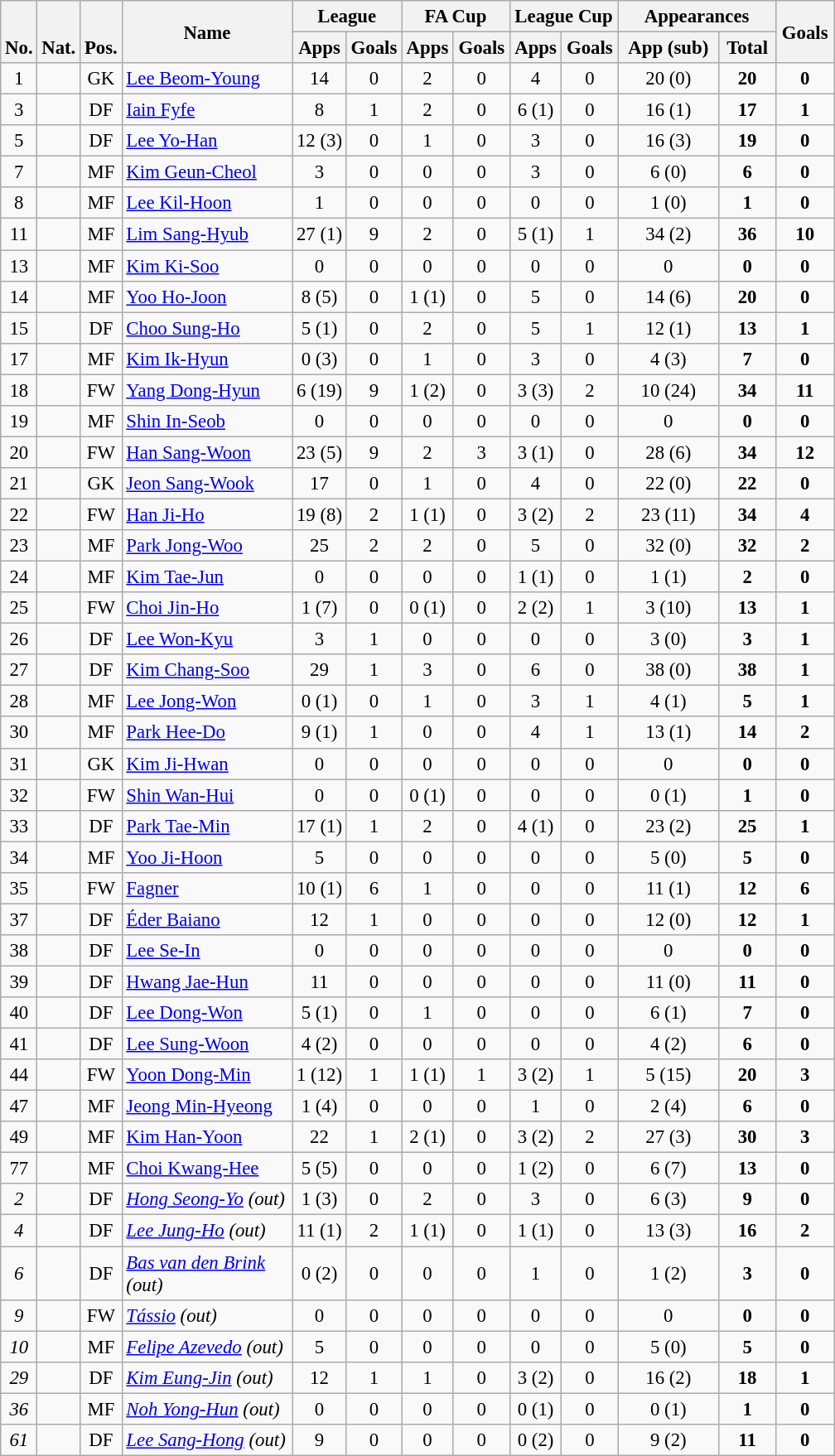<table class="wikitable" style="font-size: 95%; text-align: center;">
<tr>
<th rowspan="2" valign="bottom">No.</th>
<th rowspan="2" valign="bottom">Nat.</th>
<th rowspan="2" valign="bottom">Pos.</th>
<th rowspan="2" width="130">Name</th>
<th colspan="2" width="80">League</th>
<th colspan="2" width="80">FA Cup</th>
<th colspan="2" width="80">League Cup</th>
<th colspan="2" width="120">Appearances</th>
<th rowspan="2" width="40">Goals</th>
</tr>
<tr>
<th>Apps</th>
<th>Goals</th>
<th>Apps</th>
<th>Goals</th>
<th>Apps</th>
<th>Goals</th>
<th>App (sub)</th>
<th>Total</th>
</tr>
<tr>
<td>1</td>
<td></td>
<td>GK</td>
<td align="left"><a href='#'>Lee Beom-Young</a></td>
<td>14</td>
<td>0</td>
<td>2</td>
<td>0</td>
<td>4</td>
<td>0</td>
<td>20 (0)</td>
<td><strong>20</strong></td>
<td><strong>0</strong></td>
</tr>
<tr>
<td>3</td>
<td></td>
<td>DF</td>
<td align="left"><a href='#'>Iain Fyfe</a></td>
<td>8</td>
<td>1</td>
<td>2</td>
<td>0</td>
<td>6 (1)</td>
<td>0</td>
<td>16 (1)</td>
<td><strong>17</strong></td>
<td><strong>1</strong></td>
</tr>
<tr>
<td>5</td>
<td></td>
<td>DF</td>
<td align="left"><a href='#'>Lee Yo-Han</a></td>
<td>12 (3)</td>
<td>0</td>
<td>1</td>
<td>0</td>
<td>3</td>
<td>0</td>
<td>16 (3)</td>
<td><strong>19</strong></td>
<td><strong>0</strong></td>
</tr>
<tr>
<td>7</td>
<td></td>
<td>MF</td>
<td align="left"><a href='#'>Kim Geun-Cheol</a></td>
<td>3</td>
<td>0</td>
<td>0</td>
<td>0</td>
<td>3</td>
<td>0</td>
<td>6 (0)</td>
<td><strong>6</strong></td>
<td><strong>0</strong></td>
</tr>
<tr>
<td>8</td>
<td></td>
<td>MF</td>
<td align="left"><a href='#'>Lee Kil-Hoon</a></td>
<td>1</td>
<td>0</td>
<td>0</td>
<td>0</td>
<td>0</td>
<td>0</td>
<td>1 (0)</td>
<td><strong>1</strong></td>
<td><strong>0</strong></td>
</tr>
<tr>
<td>11</td>
<td></td>
<td>MF</td>
<td align="left"><a href='#'>Lim Sang-Hyub</a></td>
<td>27 (1)</td>
<td>9</td>
<td>2</td>
<td>0</td>
<td>5 (1)</td>
<td>1</td>
<td>34 (2)</td>
<td><strong>36</strong></td>
<td><strong>10</strong></td>
</tr>
<tr>
<td>13</td>
<td></td>
<td>MF</td>
<td align="left"><a href='#'>Kim Ki-Soo</a></td>
<td>0</td>
<td>0</td>
<td>0</td>
<td>0</td>
<td>0</td>
<td>0</td>
<td>0</td>
<td><strong>0</strong></td>
<td><strong>0</strong></td>
</tr>
<tr>
<td>14</td>
<td></td>
<td>MF</td>
<td align="left"><a href='#'>Yoo Ho-Joon</a></td>
<td>8 (5)</td>
<td>0</td>
<td>1 (1)</td>
<td>0</td>
<td>5</td>
<td>0</td>
<td>14 (6)</td>
<td><strong>20</strong></td>
<td><strong>0</strong></td>
</tr>
<tr>
<td>15</td>
<td></td>
<td>DF</td>
<td align="left"><a href='#'>Choo Sung-Ho</a></td>
<td>5 (1)</td>
<td>0</td>
<td>2</td>
<td>0</td>
<td>5</td>
<td>1</td>
<td>12 (1)</td>
<td><strong>13</strong></td>
<td><strong>1</strong></td>
</tr>
<tr>
<td>17</td>
<td></td>
<td>MF</td>
<td align="left"><a href='#'>Kim Ik-Hyun</a></td>
<td>0 (3)</td>
<td>0</td>
<td>1</td>
<td>0</td>
<td>3</td>
<td>0</td>
<td>4 (3)</td>
<td><strong>7</strong></td>
<td><strong>0</strong></td>
</tr>
<tr>
<td>18</td>
<td></td>
<td>FW</td>
<td align="left"><a href='#'>Yang Dong-Hyun</a></td>
<td>6 (19)</td>
<td>9</td>
<td>1 (2)</td>
<td>0</td>
<td>3 (3)</td>
<td>2</td>
<td>10 (24)</td>
<td><strong>34</strong></td>
<td><strong>11</strong></td>
</tr>
<tr>
<td>19</td>
<td></td>
<td>MF</td>
<td align="left"><a href='#'>Shin In-Seob</a></td>
<td>0</td>
<td>0</td>
<td>0</td>
<td>0</td>
<td>0</td>
<td>0</td>
<td>0</td>
<td><strong>0</strong></td>
<td><strong>0</strong></td>
</tr>
<tr>
<td>20</td>
<td></td>
<td>FW</td>
<td align="left"><a href='#'>Han Sang-Woon</a></td>
<td>23 (5)</td>
<td>9</td>
<td>2</td>
<td>3</td>
<td>3 (1)</td>
<td>0</td>
<td>28 (6)</td>
<td><strong>34</strong></td>
<td><strong>12</strong></td>
</tr>
<tr>
<td>21</td>
<td></td>
<td>GK</td>
<td align="left"><a href='#'>Jeon Sang-Wook</a></td>
<td>17</td>
<td>0</td>
<td>1</td>
<td>0</td>
<td>4</td>
<td>0</td>
<td>22 (0)</td>
<td><strong>22</strong></td>
<td><strong>0</strong></td>
</tr>
<tr>
<td>22</td>
<td></td>
<td>FW</td>
<td align="left"><a href='#'>Han Ji-Ho</a></td>
<td>19 (8)</td>
<td>2</td>
<td>1 (1)</td>
<td>0</td>
<td>3 (2)</td>
<td>2</td>
<td>23 (11)</td>
<td><strong>34</strong></td>
<td><strong>4</strong></td>
</tr>
<tr>
<td>23</td>
<td></td>
<td>MF</td>
<td align="left"><a href='#'>Park Jong-Woo</a></td>
<td>25</td>
<td>2</td>
<td>2</td>
<td>0</td>
<td>5</td>
<td>0</td>
<td>32 (0)</td>
<td><strong>32</strong></td>
<td><strong>2</strong></td>
</tr>
<tr>
<td>24</td>
<td></td>
<td>MF</td>
<td align="left"><a href='#'>Kim Tae-Jun</a></td>
<td>0</td>
<td>0</td>
<td>0</td>
<td>0</td>
<td>1 (1)</td>
<td>0</td>
<td>1 (1)</td>
<td><strong>2</strong></td>
<td><strong>0</strong></td>
</tr>
<tr>
<td>25</td>
<td></td>
<td>FW</td>
<td align="left"><a href='#'>Choi Jin-Ho</a></td>
<td>1 (7)</td>
<td>0</td>
<td>0 (1)</td>
<td>0</td>
<td>2 (2)</td>
<td>1</td>
<td>3 (10)</td>
<td><strong>13</strong></td>
<td><strong>1</strong></td>
</tr>
<tr>
<td>26</td>
<td></td>
<td>DF</td>
<td align="left"><a href='#'>Lee Won-Kyu</a></td>
<td>3</td>
<td>1</td>
<td>0</td>
<td>0</td>
<td>0</td>
<td>0</td>
<td>3 (0)</td>
<td><strong>3</strong></td>
<td><strong>1</strong></td>
</tr>
<tr>
<td>27</td>
<td></td>
<td>DF</td>
<td align="left"><a href='#'>Kim Chang-Soo</a></td>
<td>29</td>
<td>1</td>
<td>3</td>
<td>0</td>
<td>6</td>
<td>0</td>
<td>38 (0)</td>
<td><strong>38</strong></td>
<td><strong>1</strong></td>
</tr>
<tr>
<td>28</td>
<td></td>
<td>MF</td>
<td align="left"><a href='#'>Lee Jong-Won</a></td>
<td>0 (1)</td>
<td>0</td>
<td>1</td>
<td>0</td>
<td>3</td>
<td>1</td>
<td>4 (1)</td>
<td><strong>5</strong></td>
<td><strong>1</strong></td>
</tr>
<tr>
<td>30</td>
<td></td>
<td>MF</td>
<td align="left"><a href='#'>Park Hee-Do</a></td>
<td>9 (1)</td>
<td>1</td>
<td>0</td>
<td>0</td>
<td>4</td>
<td>1</td>
<td>13 (1)</td>
<td><strong>14</strong></td>
<td><strong>2</strong></td>
</tr>
<tr>
<td>31</td>
<td></td>
<td>GK</td>
<td align="left"><a href='#'>Kim Ji-Hwan</a></td>
<td>0</td>
<td>0</td>
<td>0</td>
<td>0</td>
<td>0</td>
<td>0</td>
<td>0</td>
<td><strong>0</strong></td>
<td><strong>0</strong></td>
</tr>
<tr>
<td>32</td>
<td></td>
<td>FW</td>
<td align="left"><a href='#'>Shin Wan-Hui</a></td>
<td>0</td>
<td>0</td>
<td>0 (1)</td>
<td>0</td>
<td>0</td>
<td>0</td>
<td>0 (1)</td>
<td><strong>1</strong></td>
<td><strong>0</strong></td>
</tr>
<tr>
<td>33</td>
<td></td>
<td>DF</td>
<td align="left"><a href='#'>Park Tae-Min</a></td>
<td>17 (1)</td>
<td>1</td>
<td>2</td>
<td>0</td>
<td>4 (1)</td>
<td>0</td>
<td>23 (2)</td>
<td><strong>25</strong></td>
<td><strong>1</strong></td>
</tr>
<tr>
<td>34</td>
<td></td>
<td>MF</td>
<td align="left"><a href='#'>Yoo Ji-Hoon</a></td>
<td>5</td>
<td>0</td>
<td>0</td>
<td>0</td>
<td>0</td>
<td>0</td>
<td>5 (0)</td>
<td><strong>5</strong></td>
<td><strong>0</strong></td>
</tr>
<tr>
<td>35</td>
<td></td>
<td>FW</td>
<td align="left"><a href='#'>Fagner</a></td>
<td>10 (1)</td>
<td>6</td>
<td>1</td>
<td>0</td>
<td>0</td>
<td>0</td>
<td>11 (1)</td>
<td><strong>12</strong></td>
<td><strong>6</strong></td>
</tr>
<tr>
<td>37</td>
<td></td>
<td>DF</td>
<td align="left"><a href='#'>Éder Baiano</a></td>
<td>12</td>
<td>1</td>
<td>0</td>
<td>0</td>
<td>0</td>
<td>0</td>
<td>12 (0)</td>
<td><strong>12</strong></td>
<td><strong>1</strong></td>
</tr>
<tr>
<td>38</td>
<td></td>
<td>DF</td>
<td align="left"><a href='#'>Lee Se-In</a></td>
<td>0</td>
<td>0</td>
<td>0</td>
<td>0</td>
<td>0</td>
<td>0</td>
<td>0</td>
<td><strong>0</strong></td>
<td><strong>0</strong></td>
</tr>
<tr>
<td>39</td>
<td></td>
<td>DF</td>
<td align="left"><a href='#'>Hwang Jae-Hun</a></td>
<td>11</td>
<td>0</td>
<td>0</td>
<td>0</td>
<td>0</td>
<td>0</td>
<td>11 (0)</td>
<td><strong>11</strong></td>
<td><strong>0</strong></td>
</tr>
<tr>
<td>40</td>
<td></td>
<td>DF</td>
<td align="left"><a href='#'>Lee Dong-Won</a></td>
<td>5 (1)</td>
<td>0</td>
<td>1</td>
<td>0</td>
<td>0</td>
<td>0</td>
<td>6 (1)</td>
<td><strong>7</strong></td>
<td><strong>0</strong></td>
</tr>
<tr>
<td>41</td>
<td></td>
<td>DF</td>
<td align="left"><a href='#'>Lee Sung-Woon</a></td>
<td>4 (2)</td>
<td>0</td>
<td>0</td>
<td>0</td>
<td>0</td>
<td>0</td>
<td>4 (2)</td>
<td><strong>6</strong></td>
<td><strong>0</strong></td>
</tr>
<tr>
<td>44</td>
<td></td>
<td>FW</td>
<td align="left"><a href='#'>Yoon Dong-Min</a></td>
<td>1 (12)</td>
<td>1</td>
<td>1 (1)</td>
<td>1</td>
<td>3 (2)</td>
<td>1</td>
<td>5 (15)</td>
<td><strong>20</strong></td>
<td><strong>3</strong></td>
</tr>
<tr>
<td>47</td>
<td></td>
<td>MF</td>
<td align="left"><a href='#'>Jeong Min-Hyeong</a></td>
<td>1 (4)</td>
<td>0</td>
<td>0</td>
<td>0</td>
<td>1</td>
<td>0</td>
<td>2 (4)</td>
<td><strong>6</strong></td>
<td><strong>0</strong></td>
</tr>
<tr>
<td>49</td>
<td></td>
<td>MF</td>
<td align="left"><a href='#'>Kim Han-Yoon</a></td>
<td>22</td>
<td>1</td>
<td>2 (1)</td>
<td>0</td>
<td>3 (2)</td>
<td>2</td>
<td>27 (3)</td>
<td><strong>30</strong></td>
<td><strong>3</strong></td>
</tr>
<tr>
<td>77</td>
<td></td>
<td>MF</td>
<td align="left"><a href='#'>Choi Kwang-Hee</a></td>
<td>5 (5)</td>
<td>0</td>
<td>0</td>
<td>0</td>
<td>1 (2)</td>
<td>0</td>
<td>6 (7)</td>
<td><strong>13</strong></td>
<td><strong>0</strong></td>
</tr>
<tr>
<td><em>2</em></td>
<td></td>
<td>DF</td>
<td align="left"><em><a href='#'>Hong Seong-Yo</a> (out)</em></td>
<td>1 (3)</td>
<td>0</td>
<td>2</td>
<td>0</td>
<td>3</td>
<td>0</td>
<td>6 (3)</td>
<td><strong>9</strong></td>
<td><strong>0</strong></td>
</tr>
<tr>
<td><em>4</em></td>
<td></td>
<td>DF</td>
<td align="left"><em><a href='#'>Lee Jung-Ho</a> (out)</em></td>
<td>11 (1)</td>
<td>2</td>
<td>1 (1)</td>
<td>0</td>
<td>1 (1)</td>
<td>0</td>
<td>13 (3)</td>
<td><strong>16</strong></td>
<td><strong>2</strong></td>
</tr>
<tr>
<td><em>6</em></td>
<td></td>
<td>DF</td>
<td align="left"><em><a href='#'>Bas van den Brink</a> (out)</em></td>
<td>0 (2)</td>
<td>0</td>
<td>0</td>
<td>0</td>
<td>1</td>
<td>0</td>
<td>1 (2)</td>
<td><strong>3</strong></td>
<td><strong>0</strong></td>
</tr>
<tr>
<td><em>9</em></td>
<td></td>
<td>FW</td>
<td align="left"><em><a href='#'>Tássio</a> (out)</em></td>
<td>0</td>
<td>0</td>
<td>0</td>
<td>0</td>
<td>0</td>
<td>0</td>
<td>0</td>
<td><strong>0</strong></td>
<td><strong>0</strong></td>
</tr>
<tr>
<td><em>10</em></td>
<td></td>
<td>MF</td>
<td align="left"><em><a href='#'>Felipe Azevedo</a> (out)</em></td>
<td>5</td>
<td>0</td>
<td>0</td>
<td>0</td>
<td>0</td>
<td>0</td>
<td>5 (0)</td>
<td><strong>5</strong></td>
<td><strong>0</strong></td>
</tr>
<tr>
<td><em>29</em></td>
<td></td>
<td>DF</td>
<td align="left"><em><a href='#'>Kim Eung-Jin</a> (out)</em></td>
<td>12</td>
<td>1</td>
<td>1</td>
<td>0</td>
<td>3 (2)</td>
<td>0</td>
<td>16 (2)</td>
<td><strong>18</strong></td>
<td><strong>1</strong></td>
</tr>
<tr>
<td><em>36</em></td>
<td></td>
<td>MF</td>
<td align="left"><em><a href='#'>Noh Yong-Hun</a> (out)</em></td>
<td>0</td>
<td>0</td>
<td>0</td>
<td>0</td>
<td>0 (1)</td>
<td>0</td>
<td>0 (1)</td>
<td><strong>1</strong></td>
<td><strong>0</strong></td>
</tr>
<tr>
<td><em>61</em></td>
<td></td>
<td>DF</td>
<td align="left"><em><a href='#'>Lee Sang-Hong</a> (out)</em></td>
<td>9</td>
<td>0</td>
<td>0</td>
<td>0</td>
<td>0 (2)</td>
<td>0</td>
<td>9 (2)</td>
<td><strong>11</strong></td>
<td><strong>0</strong></td>
</tr>
</table>
